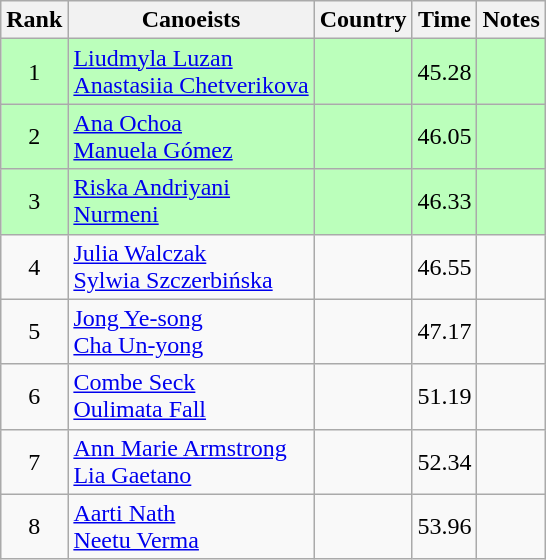<table class="wikitable" style="text-align:center">
<tr>
<th>Rank</th>
<th>Canoeists</th>
<th>Country</th>
<th>Time</th>
<th>Notes</th>
</tr>
<tr bgcolor=bbffbb>
<td>1</td>
<td align="left"><a href='#'>Liudmyla Luzan</a><br><a href='#'>Anastasiia Chetverikova</a></td>
<td align="left"></td>
<td>45.28</td>
<td></td>
</tr>
<tr bgcolor=bbffbb>
<td>2</td>
<td align="left"><a href='#'>Ana Ochoa</a><br><a href='#'>Manuela Gómez</a></td>
<td align="left"></td>
<td>46.05</td>
<td></td>
</tr>
<tr bgcolor=bbffbb>
<td>3</td>
<td align="left"><a href='#'>Riska Andriyani</a><br><a href='#'>Nurmeni</a></td>
<td align="left"></td>
<td>46.33</td>
<td></td>
</tr>
<tr>
<td>4</td>
<td align="left"><a href='#'>Julia Walczak</a><br><a href='#'>Sylwia Szczerbińska</a></td>
<td align="left"></td>
<td>46.55</td>
<td></td>
</tr>
<tr>
<td>5</td>
<td align="left"><a href='#'>Jong Ye-song</a><br><a href='#'>Cha Un-yong</a></td>
<td align="left"></td>
<td>47.17</td>
<td></td>
</tr>
<tr>
<td>6</td>
<td align="left"><a href='#'>Combe Seck</a><br><a href='#'>Oulimata Fall</a></td>
<td align="left"></td>
<td>51.19</td>
<td></td>
</tr>
<tr>
<td>7</td>
<td align="left"><a href='#'>Ann Marie Armstrong</a><br><a href='#'>Lia Gaetano</a></td>
<td align="left"></td>
<td>52.34</td>
<td></td>
</tr>
<tr>
<td>8</td>
<td align="left"><a href='#'>Aarti Nath</a><br><a href='#'>Neetu Verma</a></td>
<td align="left"></td>
<td>53.96</td>
<td></td>
</tr>
</table>
